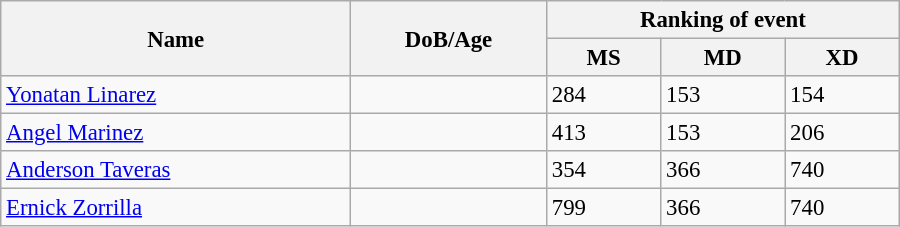<table class="wikitable" style="width:600px; font-size:95%;">
<tr>
<th rowspan="2" align="left">Name</th>
<th rowspan="2" align="left">DoB/Age</th>
<th colspan="3" align="center">Ranking of event</th>
</tr>
<tr>
<th align="center">MS</th>
<th>MD</th>
<th align="center">XD</th>
</tr>
<tr>
<td><a href='#'>Yonatan Linarez</a></td>
<td></td>
<td>284</td>
<td>153</td>
<td>154</td>
</tr>
<tr>
<td><a href='#'>Angel Marinez</a></td>
<td></td>
<td>413</td>
<td>153</td>
<td>206</td>
</tr>
<tr>
<td><a href='#'>Anderson Taveras</a></td>
<td></td>
<td>354</td>
<td>366</td>
<td>740</td>
</tr>
<tr>
<td><a href='#'>Ernick Zorrilla</a></td>
<td></td>
<td>799</td>
<td>366</td>
<td>740</td>
</tr>
</table>
